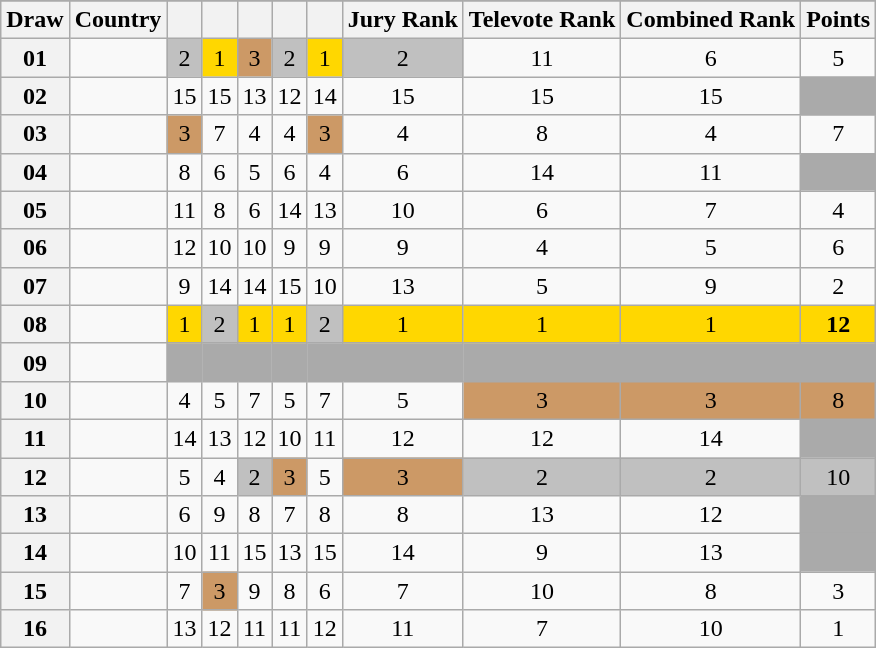<table class="sortable wikitable collapsible plainrowheaders" style="text-align:center;">
<tr>
</tr>
<tr>
<th scope="col">Draw</th>
<th scope="col">Country</th>
<th scope="col"><small></small></th>
<th scope="col"><small></small></th>
<th scope="col"><small></small></th>
<th scope="col"><small></small></th>
<th scope="col"><small></small></th>
<th scope="col">Jury Rank</th>
<th scope="col">Televote Rank</th>
<th scope="col">Combined Rank</th>
<th scope="col">Points</th>
</tr>
<tr>
<th scope="row" style="text-align:center;">01</th>
<td style="text-align:left;"></td>
<td style="background:silver;">2</td>
<td style="background:gold;">1</td>
<td style="background:#CC9966;">3</td>
<td style="background:silver;">2</td>
<td style="background:gold;">1</td>
<td style="background:silver;">2</td>
<td>11</td>
<td>6</td>
<td>5</td>
</tr>
<tr>
<th scope="row" style="text-align:center;">02</th>
<td style="text-align:left;"></td>
<td>15</td>
<td>15</td>
<td>13</td>
<td>12</td>
<td>14</td>
<td>15</td>
<td>15</td>
<td>15</td>
<td style="background:#AAAAAA;"></td>
</tr>
<tr>
<th scope="row" style="text-align:center;">03</th>
<td style="text-align:left;"></td>
<td style="background:#CC9966;">3</td>
<td>7</td>
<td>4</td>
<td>4</td>
<td style="background:#CC9966;">3</td>
<td>4</td>
<td>8</td>
<td>4</td>
<td>7</td>
</tr>
<tr>
<th scope="row" style="text-align:center;">04</th>
<td style="text-align:left;"></td>
<td>8</td>
<td>6</td>
<td>5</td>
<td>6</td>
<td>4</td>
<td>6</td>
<td>14</td>
<td>11</td>
<td style="background:#AAAAAA;"></td>
</tr>
<tr>
<th scope="row" style="text-align:center;">05</th>
<td style="text-align:left;"></td>
<td>11</td>
<td>8</td>
<td>6</td>
<td>14</td>
<td>13</td>
<td>10</td>
<td>6</td>
<td>7</td>
<td>4</td>
</tr>
<tr>
<th scope="row" style="text-align:center;">06</th>
<td style="text-align:left;"></td>
<td>12</td>
<td>10</td>
<td>10</td>
<td>9</td>
<td>9</td>
<td>9</td>
<td>4</td>
<td>5</td>
<td>6</td>
</tr>
<tr>
<th scope="row" style="text-align:center;">07</th>
<td style="text-align:left;"></td>
<td>9</td>
<td>14</td>
<td>14</td>
<td>15</td>
<td>10</td>
<td>13</td>
<td>5</td>
<td>9</td>
<td>2</td>
</tr>
<tr>
<th scope="row" style="text-align:center;">08</th>
<td style="text-align:left;"></td>
<td style="background:gold;">1</td>
<td style="background:silver;">2</td>
<td style="background:gold;">1</td>
<td style="background:gold;">1</td>
<td style="background:silver;">2</td>
<td style="background:gold;">1</td>
<td style="background:gold;">1</td>
<td style="background:gold;">1</td>
<td style="background:gold;"><strong>12</strong></td>
</tr>
<tr class="sortbottom">
<th scope="row" style="text-align:center;">09</th>
<td style="text-align:left;"></td>
<td style="background:#AAAAAA;"></td>
<td style="background:#AAAAAA;"></td>
<td style="background:#AAAAAA;"></td>
<td style="background:#AAAAAA;"></td>
<td style="background:#AAAAAA;"></td>
<td style="background:#AAAAAA;"></td>
<td style="background:#AAAAAA;"></td>
<td style="background:#AAAAAA;"></td>
<td style="background:#AAAAAA;"></td>
</tr>
<tr>
<th scope="row" style="text-align:center;">10</th>
<td style="text-align:left;"></td>
<td>4</td>
<td>5</td>
<td>7</td>
<td>5</td>
<td>7</td>
<td>5</td>
<td style="background:#CC9966;">3</td>
<td style="background:#CC9966;">3</td>
<td style="background:#CC9966;">8</td>
</tr>
<tr>
<th scope="row" style="text-align:center;">11</th>
<td style="text-align:left;"></td>
<td>14</td>
<td>13</td>
<td>12</td>
<td>10</td>
<td>11</td>
<td>12</td>
<td>12</td>
<td>14</td>
<td style="background:#AAAAAA;"></td>
</tr>
<tr>
<th scope="row" style="text-align:center;">12</th>
<td style="text-align:left;"></td>
<td>5</td>
<td>4</td>
<td style="background:silver;">2</td>
<td style="background:#CC9966;">3</td>
<td>5</td>
<td style="background:#CC9966;">3</td>
<td style="background:silver;">2</td>
<td style="background:silver;">2</td>
<td style="background:silver;">10</td>
</tr>
<tr>
<th scope="row" style="text-align:center;">13</th>
<td style="text-align:left;"></td>
<td>6</td>
<td>9</td>
<td>8</td>
<td>7</td>
<td>8</td>
<td>8</td>
<td>13</td>
<td>12</td>
<td style="background:#AAAAAA;"></td>
</tr>
<tr>
<th scope="row" style="text-align:center;">14</th>
<td style="text-align:left;"></td>
<td>10</td>
<td>11</td>
<td>15</td>
<td>13</td>
<td>15</td>
<td>14</td>
<td>9</td>
<td>13</td>
<td style="background:#AAAAAA;"></td>
</tr>
<tr>
<th scope="row" style="text-align:center;">15</th>
<td style="text-align:left;"></td>
<td>7</td>
<td style="background:#CC9966;">3</td>
<td>9</td>
<td>8</td>
<td>6</td>
<td>7</td>
<td>10</td>
<td>8</td>
<td>3</td>
</tr>
<tr>
<th scope="row" style="text-align:center;">16</th>
<td style="text-align:left;"></td>
<td>13</td>
<td>12</td>
<td>11</td>
<td>11</td>
<td>12</td>
<td>11</td>
<td>7</td>
<td>10</td>
<td>1</td>
</tr>
</table>
